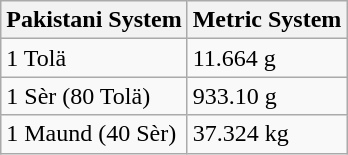<table class="wikitable">
<tr>
<th>Pakistani System</th>
<th>Metric System</th>
</tr>
<tr>
<td>1 Tolä</td>
<td>11.664 g</td>
</tr>
<tr>
<td>1 Sèr (80 Tolä)</td>
<td>933.10 g</td>
</tr>
<tr>
<td>1 Maund (40 Sèr)</td>
<td>37.324 kg</td>
</tr>
</table>
